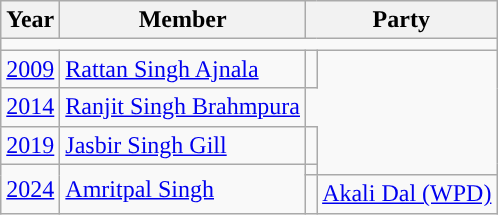<table class="wikitable">
<tr>
<th>Year</th>
<th>Member</th>
<th colspan="2">Party</th>
</tr>
<tr>
<td colspan="4"></td>
</tr>
<tr>
<td><a href='#'>2009</a></td>
<td><a href='#'>Rattan Singh Ajnala</a></td>
<td></td>
</tr>
<tr>
<td><a href='#'>2014</a></td>
<td><a href='#'>Ranjit Singh Brahmpura</a></td>
</tr>
<tr>
<td><a href='#'>2019</a></td>
<td><a href='#'>Jasbir Singh Gill</a></td>
<td></td>
</tr>
<tr>
<td rowspan="2"><a href='#'>2024</a></td>
<td rowspan="2"><a href='#'>Amritpal Singh</a></td>
<td></td>
</tr>
<tr>
<td style="background-color: "></td>
<td><a href='#'>Akali Dal (WPD)</a></td>
</tr>
</table>
